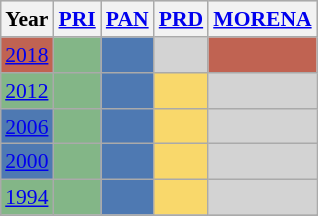<table class="wikitable" class="toccolours" style="float:right; margin-left:1em; font-size: 90%">
<tr style="background:lightgrey;">
<th>Year</th>
<th><a href='#'>PRI</a></th>
<th><a href='#'>PAN</a></th>
<th><a href='#'>PRD</a></th>
<th><a href='#'>MORENA</a></th>
</tr>
<tr>
<td style="text-align:center; background:#C06352;"><a href='#'>2018</a></td>
<td style="text-align:center; background:#83B687;"></td>
<td style="text-align:center; background:#4E79B2;"></td>
<td style="text-align:center; background:lightgrey;"></td>
<td style="text-align:center; background:#C06352;"><strong></strong></td>
</tr>
<tr>
<td style="text-align:center; background:#83B687;"><a href='#'>2012</a></td>
<td style="text-align:center; background:#83B687;"><strong></strong></td>
<td style="text-align:center; background:#4E79B2;"></td>
<td style="text-align:center; background:#F9D86B;"></td>
<td style="text-align:center; background:lightgrey;"></td>
</tr>
<tr>
<td style="text-align:center; background:#4E79B2;"><a href='#'>2006</a></td>
<td style="text-align:center; background:#83B687;"></td>
<td style="text-align:center; background:#4E79B2;"><strong></strong></td>
<td style="text-align:center; background:#F9D86B;"></td>
<td style="text-align:center; background:lightgrey;"></td>
</tr>
<tr>
<td style="text-align:center; background:#4E79B2;"><a href='#'>2000</a></td>
<td style="text-align:center; background:#83B687;"></td>
<td style="text-align:center; background:#4E79B2;"><strong></strong></td>
<td style="text-align:center; background:#F9D86B;"></td>
<td style="text-align:center; background:lightgrey;"></td>
</tr>
<tr>
<td style="text-align:center; background:#83B687;"><a href='#'>1994</a></td>
<td style="text-align:center; background:#83B687;"><strong></strong></td>
<td style="text-align:center; background:#4E79B2;"></td>
<td style="text-align:center; background:#F9D86B;"></td>
<td style="text-align:center; background:lightgrey;"></td>
</tr>
<tr>
</tr>
</table>
